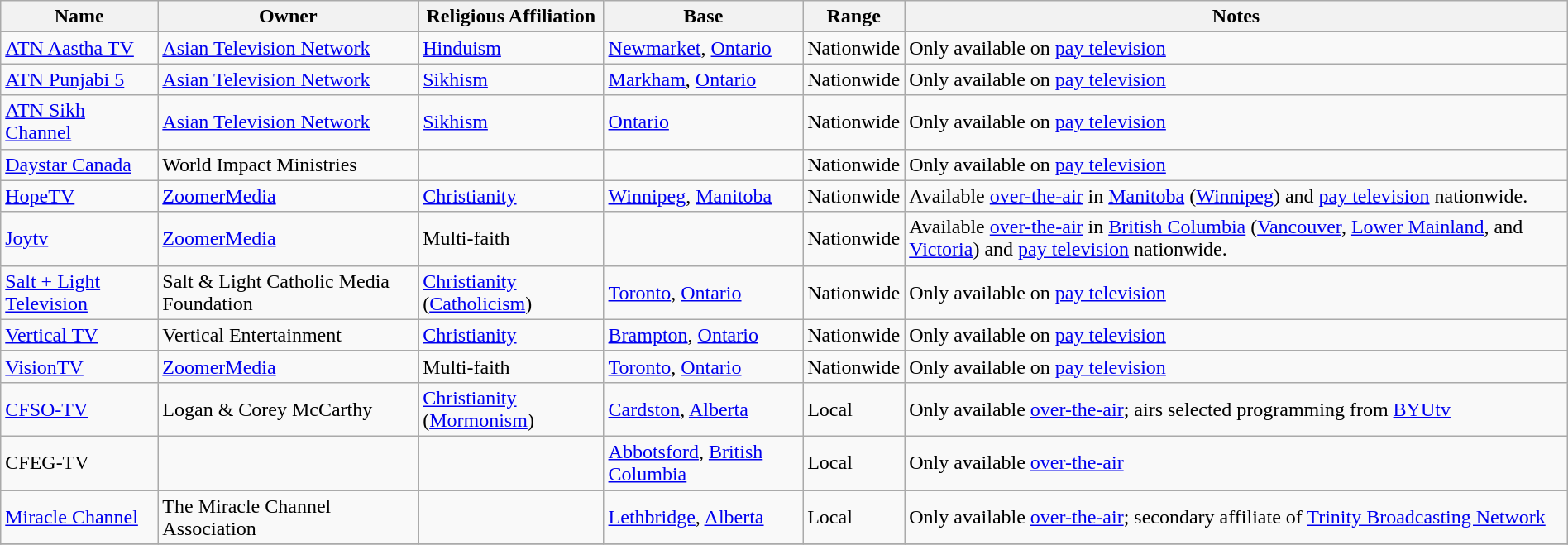<table class="wikitable sortable mw-collapsible mw-collapsed" width="100%">
<tr>
<th>Name</th>
<th>Owner</th>
<th>Religious Affiliation</th>
<th>Base</th>
<th>Range</th>
<th>Notes</th>
</tr>
<tr>
<td><a href='#'>ATN Aastha TV</a></td>
<td><a href='#'>Asian Television Network</a></td>
<td><a href='#'>Hinduism</a></td>
<td><a href='#'>Newmarket</a>, <a href='#'>Ontario</a></td>
<td>Nationwide</td>
<td>Only available on <a href='#'>pay television</a></td>
</tr>
<tr>
<td><a href='#'>ATN Punjabi 5</a></td>
<td><a href='#'>Asian Television Network</a></td>
<td><a href='#'>Sikhism</a></td>
<td><a href='#'>Markham</a>, <a href='#'>Ontario</a></td>
<td>Nationwide</td>
<td>Only available on <a href='#'>pay television</a></td>
</tr>
<tr>
<td><a href='#'>ATN Sikh Channel</a></td>
<td><a href='#'>Asian Television Network</a></td>
<td><a href='#'>Sikhism</a></td>
<td> <a href='#'>Ontario</a></td>
<td>Nationwide</td>
<td>Only available on <a href='#'>pay television</a></td>
</tr>
<tr>
<td><a href='#'>Daystar Canada</a></td>
<td>World Impact Ministries</td>
<td></td>
<td></td>
<td>Nationwide</td>
<td>Only available on <a href='#'>pay television</a></td>
</tr>
<tr>
<td><a href='#'>HopeTV</a></td>
<td><a href='#'>ZoomerMedia</a></td>
<td><a href='#'>Christianity</a></td>
<td><a href='#'>Winnipeg</a>, <a href='#'>Manitoba</a></td>
<td>Nationwide</td>
<td>Available <a href='#'>over-the-air</a> in <a href='#'>Manitoba</a> (<a href='#'>Winnipeg</a>) and <a href='#'>pay television</a> nationwide.</td>
</tr>
<tr>
<td><a href='#'>Joytv</a></td>
<td><a href='#'>ZoomerMedia</a></td>
<td>Multi-faith</td>
<td></td>
<td>Nationwide</td>
<td>Available <a href='#'>over-the-air</a> in <a href='#'>British Columbia</a> (<a href='#'>Vancouver</a>, <a href='#'>Lower Mainland</a>, and <a href='#'>Victoria</a>) and <a href='#'>pay television</a> nationwide.</td>
</tr>
<tr>
<td><a href='#'>Salt + Light Television</a></td>
<td>Salt & Light Catholic Media Foundation</td>
<td><a href='#'>Christianity</a> (<a href='#'>Catholicism</a>)</td>
<td><a href='#'>Toronto</a>, <a href='#'>Ontario</a></td>
<td>Nationwide</td>
<td>Only available on <a href='#'>pay television</a></td>
</tr>
<tr>
<td><a href='#'>Vertical TV</a></td>
<td>Vertical Entertainment</td>
<td><a href='#'>Christianity</a></td>
<td><a href='#'>Brampton</a>, <a href='#'>Ontario</a></td>
<td>Nationwide</td>
<td>Only available on <a href='#'>pay television</a></td>
</tr>
<tr>
<td><a href='#'>VisionTV</a></td>
<td><a href='#'>ZoomerMedia</a></td>
<td>Multi-faith</td>
<td><a href='#'>Toronto</a>, <a href='#'>Ontario</a></td>
<td>Nationwide</td>
<td>Only available on <a href='#'>pay television</a></td>
</tr>
<tr>
<td><a href='#'>CFSO-TV</a></td>
<td>Logan & Corey McCarthy</td>
<td><a href='#'>Christianity</a> (<a href='#'>Mormonism</a>)</td>
<td><a href='#'>Cardston</a>, <a href='#'>Alberta</a></td>
<td>Local</td>
<td>Only available <a href='#'>over-the-air</a>; airs selected programming from <a href='#'>BYUtv</a></td>
</tr>
<tr>
<td>CFEG-TV</td>
<td></td>
<td></td>
<td><a href='#'>Abbotsford</a>, <a href='#'>British Columbia</a></td>
<td>Local</td>
<td>Only available <a href='#'>over-the-air</a></td>
</tr>
<tr>
<td><a href='#'>Miracle Channel</a></td>
<td>The Miracle Channel Association</td>
<td></td>
<td><a href='#'>Lethbridge</a>, <a href='#'>Alberta</a></td>
<td>Local</td>
<td>Only available <a href='#'>over-the-air</a>; secondary affiliate of <a href='#'>Trinity Broadcasting Network</a></td>
</tr>
<tr>
</tr>
</table>
